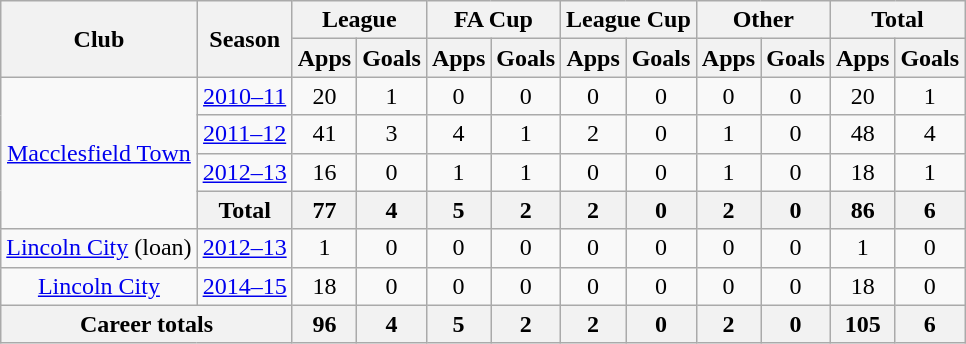<table class="wikitable" style="text-align:center">
<tr>
<th rowspan="2">Club</th>
<th rowspan="2">Season</th>
<th colspan="2">League</th>
<th colspan="2">FA Cup</th>
<th colspan="2">League Cup</th>
<th colspan="2">Other</th>
<th colspan="2">Total</th>
</tr>
<tr>
<th>Apps</th>
<th>Goals</th>
<th>Apps</th>
<th>Goals</th>
<th>Apps</th>
<th>Goals</th>
<th>Apps</th>
<th>Goals</th>
<th>Apps</th>
<th>Goals</th>
</tr>
<tr>
<td rowspan="4" valign="center"><a href='#'>Macclesfield Town</a></td>
<td><a href='#'>2010–11</a></td>
<td>20</td>
<td>1</td>
<td>0</td>
<td>0</td>
<td>0</td>
<td>0</td>
<td>0</td>
<td>0</td>
<td>20</td>
<td>1</td>
</tr>
<tr>
<td><a href='#'>2011–12</a></td>
<td>41</td>
<td>3</td>
<td>4</td>
<td>1</td>
<td>2</td>
<td>0</td>
<td>1</td>
<td>0</td>
<td>48</td>
<td>4</td>
</tr>
<tr>
<td><a href='#'>2012–13</a></td>
<td>16</td>
<td>0</td>
<td>1</td>
<td>1</td>
<td>0</td>
<td>0</td>
<td>1</td>
<td>0</td>
<td>18</td>
<td>1</td>
</tr>
<tr>
<th>Total</th>
<th>77</th>
<th>4</th>
<th>5</th>
<th>2</th>
<th>2</th>
<th>0</th>
<th>2</th>
<th>0</th>
<th>86</th>
<th>6</th>
</tr>
<tr>
<td rowspan="1" valign="center"><a href='#'>Lincoln City</a> (loan)</td>
<td><a href='#'>2012–13</a></td>
<td>1</td>
<td>0</td>
<td>0</td>
<td>0</td>
<td>0</td>
<td>0</td>
<td>0</td>
<td>0</td>
<td>1</td>
<td>0</td>
</tr>
<tr>
<td rowspan="1" valign="center"><a href='#'>Lincoln City</a></td>
<td><a href='#'>2014–15</a></td>
<td>18</td>
<td>0</td>
<td>0</td>
<td>0</td>
<td>0</td>
<td>0</td>
<td>0</td>
<td>0</td>
<td>18</td>
<td>0</td>
</tr>
<tr>
<th colspan="2">Career totals</th>
<th>96</th>
<th>4</th>
<th>5</th>
<th>2</th>
<th>2</th>
<th>0</th>
<th>2</th>
<th>0</th>
<th>105</th>
<th>6</th>
</tr>
</table>
